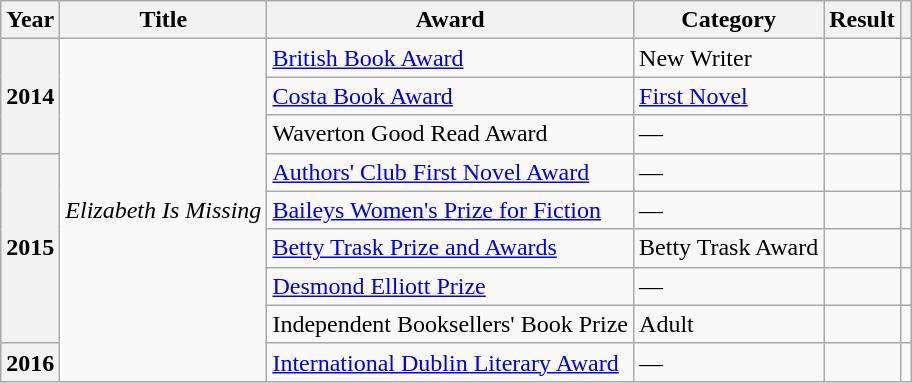<table class="wikitable sortable">
<tr>
<th>Year</th>
<th>Title</th>
<th>Award</th>
<th>Category</th>
<th>Result</th>
<th></th>
</tr>
<tr>
<th rowspan="3">2014</th>
<td rowspan="9"><em>Elizabeth Is Missing</em></td>
<td><a href='#'>British Book Award</a></td>
<td>New Writer</td>
<td></td>
<td></td>
</tr>
<tr>
<td><a href='#'>Costa Book Award</a></td>
<td><a href='#'>First Novel</a></td>
<td></td>
<td></td>
</tr>
<tr>
<td>Waverton Good Read Award</td>
<td>—</td>
<td></td>
<td></td>
</tr>
<tr>
<th rowspan="5">2015</th>
<td><a href='#'>Authors' Club First Novel Award</a></td>
<td>—</td>
<td></td>
<td></td>
</tr>
<tr>
<td><a href='#'>Baileys Women's Prize for Fiction</a></td>
<td>—</td>
<td></td>
<td></td>
</tr>
<tr>
<td><a href='#'>Betty Trask Prize and Awards</a></td>
<td>Betty Trask Award</td>
<td></td>
<td></td>
</tr>
<tr>
<td><a href='#'>Desmond Elliott Prize</a></td>
<td>—</td>
<td></td>
<td></td>
</tr>
<tr>
<td>Independent Booksellers' Book Prize</td>
<td>Adult</td>
<td></td>
<td></td>
</tr>
<tr>
<th>2016</th>
<td><a href='#'>International Dublin Literary Award</a></td>
<td>—</td>
<td></td>
<td></td>
</tr>
</table>
